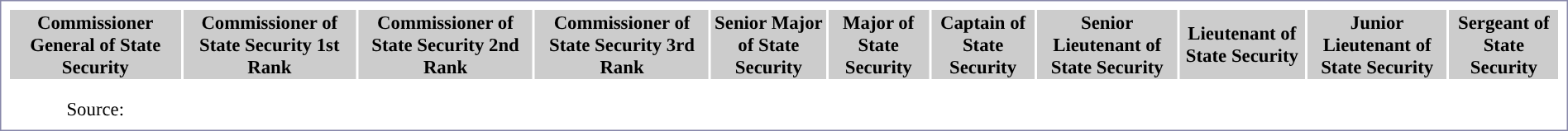<table style="width:100%; border:1px solid #8888aa; background:#fff; padding:5px; font-size:95%; margin:0 12px 12px 0; text-align:center; ">
<tr style="background:#ccc;">
<th colspan="1">Commissioner General of State Security</th>
<th colspan="1">Commissioner of State Security 1st Rank</th>
<th colspan="1">Commissioner of State Security 2nd Rank</th>
<th colspan="1">Commissioner of State Security 3rd Rank</th>
<th colspan="1">Senior Major of State Security</th>
<th colspan="1">Major of State Security</th>
<th colspan="1">Captain of State Security</th>
<th colspan="1">Senior Lieutenant of State Security</th>
<th colspan="1">Lieutenant of State Security</th>
<th colspan="1">Junior Lieutenant of State Security</th>
<th colspan="1">Sergeant of State Security</th>
</tr>
<tr style="text-align:center;">
<td></td>
<td></td>
<td></td>
<td></td>
<td></td>
<td></td>
<td></td>
<td></td>
<td></td>
<td></td>
<td></td>
</tr>
<tr style="text-align:center;">
<td></td>
</tr>
<tr style="text-align:center;">
<td></td>
<td></td>
<td></td>
<td></td>
<td></td>
<td></td>
<td></td>
<td></td>
<td></td>
<td></td>
<td></td>
</tr>
<tr>
<td>Source:</td>
</tr>
</table>
